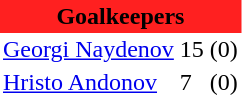<table class="toccolours" border="0" cellpadding="2" cellspacing="0" align="left" style="margin:0.5em;">
<tr>
<th colspan="4" align="center" bgcolor="#FF2020"><span>Goalkeepers</span></th>
</tr>
<tr>
<td> <a href='#'>Georgi Naydenov</a></td>
<td>15</td>
<td>(0)</td>
</tr>
<tr>
<td> <a href='#'>Hristo Andonov</a></td>
<td>7</td>
<td>(0)</td>
</tr>
<tr>
</tr>
</table>
